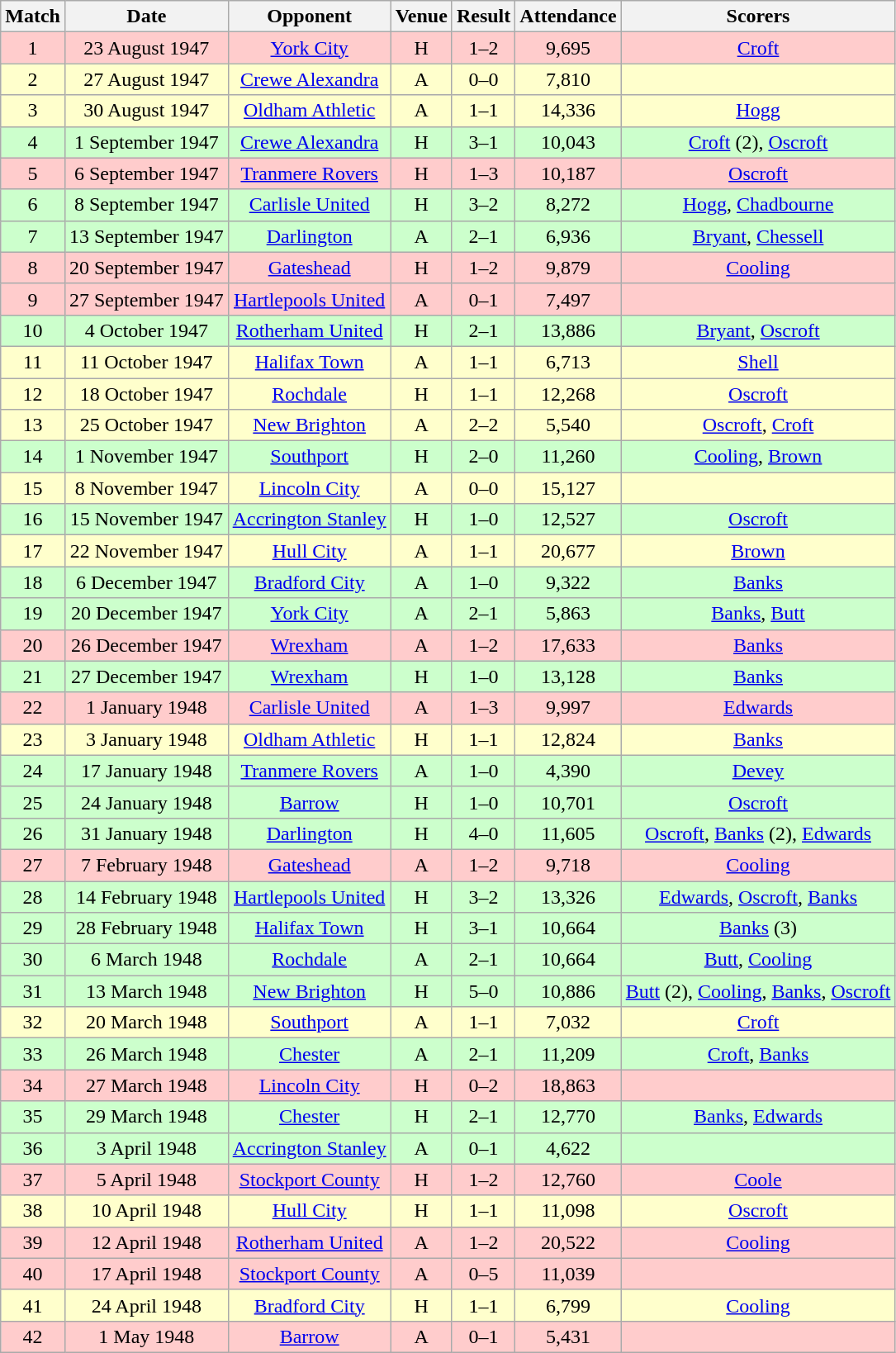<table class="wikitable" style="font-size:100%; text-align:center">
<tr>
<th>Match</th>
<th>Date</th>
<th>Opponent</th>
<th>Venue</th>
<th>Result</th>
<th>Attendance</th>
<th>Scorers</th>
</tr>
<tr style="background: #FFCCCC;">
<td>1</td>
<td>23 August 1947</td>
<td><a href='#'>York City</a></td>
<td>H</td>
<td>1–2</td>
<td>9,695</td>
<td><a href='#'>Croft</a></td>
</tr>
<tr style="background: #FFFFCC;">
<td>2</td>
<td>27 August 1947</td>
<td><a href='#'>Crewe Alexandra</a></td>
<td>A</td>
<td>0–0</td>
<td>7,810</td>
<td></td>
</tr>
<tr style="background: #FFFFCC;">
<td>3</td>
<td>30 August 1947</td>
<td><a href='#'>Oldham Athletic</a></td>
<td>A</td>
<td>1–1</td>
<td>14,336</td>
<td><a href='#'>Hogg</a></td>
</tr>
<tr style="background: #CCFFCC;">
<td>4</td>
<td>1 September 1947</td>
<td><a href='#'>Crewe Alexandra</a></td>
<td>H</td>
<td>3–1</td>
<td>10,043</td>
<td><a href='#'>Croft</a> (2), <a href='#'>Oscroft</a></td>
</tr>
<tr style="background: #FFCCCC;">
<td>5</td>
<td>6 September 1947</td>
<td><a href='#'>Tranmere Rovers</a></td>
<td>H</td>
<td>1–3</td>
<td>10,187</td>
<td><a href='#'>Oscroft</a></td>
</tr>
<tr style="background: #CCFFCC;">
<td>6</td>
<td>8 September 1947</td>
<td><a href='#'>Carlisle United</a></td>
<td>H</td>
<td>3–2</td>
<td>8,272</td>
<td><a href='#'>Hogg</a>, <a href='#'>Chadbourne</a></td>
</tr>
<tr style="background: #CCFFCC;">
<td>7</td>
<td>13 September 1947</td>
<td><a href='#'>Darlington</a></td>
<td>A</td>
<td>2–1</td>
<td>6,936</td>
<td><a href='#'>Bryant</a>, <a href='#'>Chessell</a></td>
</tr>
<tr style="background: #FFCCCC;">
<td>8</td>
<td>20 September 1947</td>
<td><a href='#'>Gateshead</a></td>
<td>H</td>
<td>1–2</td>
<td>9,879</td>
<td><a href='#'>Cooling</a></td>
</tr>
<tr style="background: #FFCCCC;">
<td>9</td>
<td>27 September 1947</td>
<td><a href='#'>Hartlepools United</a></td>
<td>A</td>
<td>0–1</td>
<td>7,497</td>
<td></td>
</tr>
<tr style="background: #CCFFCC;">
<td>10</td>
<td>4 October 1947</td>
<td><a href='#'>Rotherham United</a></td>
<td>H</td>
<td>2–1</td>
<td>13,886</td>
<td><a href='#'>Bryant</a>, <a href='#'>Oscroft</a></td>
</tr>
<tr style="background: #FFFFCC;">
<td>11</td>
<td>11 October 1947</td>
<td><a href='#'>Halifax Town</a></td>
<td>A</td>
<td>1–1</td>
<td>6,713</td>
<td><a href='#'>Shell</a></td>
</tr>
<tr style="background: #FFFFCC;">
<td>12</td>
<td>18 October 1947</td>
<td><a href='#'>Rochdale</a></td>
<td>H</td>
<td>1–1</td>
<td>12,268</td>
<td><a href='#'>Oscroft</a></td>
</tr>
<tr style="background: #FFFFCC;">
<td>13</td>
<td>25 October 1947</td>
<td><a href='#'>New Brighton</a></td>
<td>A</td>
<td>2–2</td>
<td>5,540</td>
<td><a href='#'>Oscroft</a>, <a href='#'>Croft</a></td>
</tr>
<tr style="background: #CCFFCC;">
<td>14</td>
<td>1 November 1947</td>
<td><a href='#'>Southport</a></td>
<td>H</td>
<td>2–0</td>
<td>11,260</td>
<td><a href='#'>Cooling</a>, <a href='#'>Brown</a></td>
</tr>
<tr style="background: #FFFFCC;">
<td>15</td>
<td>8 November 1947</td>
<td><a href='#'>Lincoln City</a></td>
<td>A</td>
<td>0–0</td>
<td>15,127</td>
<td></td>
</tr>
<tr style="background: #CCFFCC;">
<td>16</td>
<td>15 November 1947</td>
<td><a href='#'>Accrington Stanley</a></td>
<td>H</td>
<td>1–0</td>
<td>12,527</td>
<td><a href='#'>Oscroft</a></td>
</tr>
<tr style="background: #FFFFCC;">
<td>17</td>
<td>22 November 1947</td>
<td><a href='#'>Hull City</a></td>
<td>A</td>
<td>1–1</td>
<td>20,677</td>
<td><a href='#'>Brown</a></td>
</tr>
<tr style="background: #CCFFCC;">
<td>18</td>
<td>6 December 1947</td>
<td><a href='#'>Bradford City</a></td>
<td>A</td>
<td>1–0</td>
<td>9,322</td>
<td><a href='#'>Banks</a></td>
</tr>
<tr style="background: #CCFFCC;">
<td>19</td>
<td>20 December 1947</td>
<td><a href='#'>York City</a></td>
<td>A</td>
<td>2–1</td>
<td>5,863</td>
<td><a href='#'>Banks</a>, <a href='#'>Butt</a></td>
</tr>
<tr style="background: #FFCCCC;">
<td>20</td>
<td>26 December 1947</td>
<td><a href='#'>Wrexham</a></td>
<td>A</td>
<td>1–2</td>
<td>17,633</td>
<td><a href='#'>Banks</a></td>
</tr>
<tr style="background: #CCFFCC;">
<td>21</td>
<td>27 December 1947</td>
<td><a href='#'>Wrexham</a></td>
<td>H</td>
<td>1–0</td>
<td>13,128</td>
<td><a href='#'>Banks</a></td>
</tr>
<tr style="background: #FFCCCC;">
<td>22</td>
<td>1 January 1948</td>
<td><a href='#'>Carlisle United</a></td>
<td>A</td>
<td>1–3</td>
<td>9,997</td>
<td><a href='#'>Edwards</a></td>
</tr>
<tr style="background: #FFFFCC;">
<td>23</td>
<td>3 January 1948</td>
<td><a href='#'>Oldham Athletic</a></td>
<td>H</td>
<td>1–1</td>
<td>12,824</td>
<td><a href='#'>Banks</a></td>
</tr>
<tr style="background: #CCFFCC;">
<td>24</td>
<td>17 January 1948</td>
<td><a href='#'>Tranmere Rovers</a></td>
<td>A</td>
<td>1–0</td>
<td>4,390</td>
<td><a href='#'>Devey</a></td>
</tr>
<tr style="background: #CCFFCC;">
<td>25</td>
<td>24 January 1948</td>
<td><a href='#'>Barrow</a></td>
<td>H</td>
<td>1–0</td>
<td>10,701</td>
<td><a href='#'>Oscroft</a></td>
</tr>
<tr style="background: #CCFFCC;">
<td>26</td>
<td>31 January 1948</td>
<td><a href='#'>Darlington</a></td>
<td>H</td>
<td>4–0</td>
<td>11,605</td>
<td><a href='#'>Oscroft</a>, <a href='#'>Banks</a> (2), <a href='#'>Edwards</a></td>
</tr>
<tr style="background: #FFCCCC;">
<td>27</td>
<td>7 February 1948</td>
<td><a href='#'>Gateshead</a></td>
<td>A</td>
<td>1–2</td>
<td>9,718</td>
<td><a href='#'>Cooling</a></td>
</tr>
<tr style="background: #CCFFCC;">
<td>28</td>
<td>14 February 1948</td>
<td><a href='#'>Hartlepools United</a></td>
<td>H</td>
<td>3–2</td>
<td>13,326</td>
<td><a href='#'>Edwards</a>, <a href='#'>Oscroft</a>, <a href='#'>Banks</a></td>
</tr>
<tr style="background: #CCFFCC;">
<td>29</td>
<td>28 February 1948</td>
<td><a href='#'>Halifax Town</a></td>
<td>H</td>
<td>3–1</td>
<td>10,664</td>
<td><a href='#'>Banks</a> (3)</td>
</tr>
<tr style="background: #CCFFCC;">
<td>30</td>
<td>6 March 1948</td>
<td><a href='#'>Rochdale</a></td>
<td>A</td>
<td>2–1</td>
<td>10,664</td>
<td><a href='#'>Butt</a>, <a href='#'>Cooling</a></td>
</tr>
<tr style="background: #CCFFCC;">
<td>31</td>
<td>13 March 1948</td>
<td><a href='#'>New Brighton</a></td>
<td>H</td>
<td>5–0</td>
<td>10,886</td>
<td><a href='#'>Butt</a> (2), <a href='#'>Cooling</a>, <a href='#'>Banks</a>, <a href='#'>Oscroft</a></td>
</tr>
<tr style="background: #FFFFCC;">
<td>32</td>
<td>20 March 1948</td>
<td><a href='#'>Southport</a></td>
<td>A</td>
<td>1–1</td>
<td>7,032</td>
<td><a href='#'>Croft</a></td>
</tr>
<tr style="background: #CCFFCC;">
<td>33</td>
<td>26 March 1948</td>
<td><a href='#'>Chester</a></td>
<td>A</td>
<td>2–1</td>
<td>11,209</td>
<td><a href='#'>Croft</a>, <a href='#'>Banks</a></td>
</tr>
<tr style="background: #FFCCCC;">
<td>34</td>
<td>27 March 1948</td>
<td><a href='#'>Lincoln City</a></td>
<td>H</td>
<td>0–2</td>
<td>18,863</td>
<td></td>
</tr>
<tr style="background: #CCFFCC;">
<td>35</td>
<td>29 March 1948</td>
<td><a href='#'>Chester</a></td>
<td>H</td>
<td>2–1</td>
<td>12,770</td>
<td><a href='#'>Banks</a>, <a href='#'>Edwards</a></td>
</tr>
<tr style="background: #CCFFCC;">
<td>36</td>
<td>3 April 1948</td>
<td><a href='#'>Accrington Stanley</a></td>
<td>A</td>
<td>0–1</td>
<td>4,622</td>
<td></td>
</tr>
<tr style="background: #FFCCCC;">
<td>37</td>
<td>5 April 1948</td>
<td><a href='#'>Stockport County</a></td>
<td>H</td>
<td>1–2</td>
<td>12,760</td>
<td><a href='#'>Coole</a></td>
</tr>
<tr style="background: #FFFFCC;">
<td>38</td>
<td>10 April 1948</td>
<td><a href='#'>Hull City</a></td>
<td>H</td>
<td>1–1</td>
<td>11,098</td>
<td><a href='#'>Oscroft</a></td>
</tr>
<tr style="background: #FFCCCC;">
<td>39</td>
<td>12 April 1948</td>
<td><a href='#'>Rotherham United</a></td>
<td>A</td>
<td>1–2</td>
<td>20,522</td>
<td><a href='#'>Cooling</a></td>
</tr>
<tr style="background: #FFCCCC;">
<td>40</td>
<td>17 April 1948</td>
<td><a href='#'>Stockport County</a></td>
<td>A</td>
<td>0–5</td>
<td>11,039</td>
<td></td>
</tr>
<tr style="background: #FFFFCC;">
<td>41</td>
<td>24 April 1948</td>
<td><a href='#'>Bradford City</a></td>
<td>H</td>
<td>1–1</td>
<td>6,799</td>
<td><a href='#'>Cooling</a></td>
</tr>
<tr style="background: #FFCCCC;">
<td>42</td>
<td>1 May 1948</td>
<td><a href='#'>Barrow</a></td>
<td>A</td>
<td>0–1</td>
<td>5,431</td>
<td></td>
</tr>
</table>
